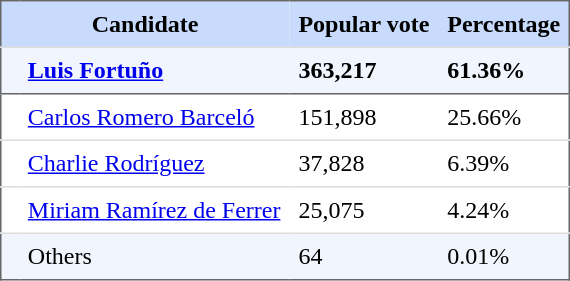<table style="border: 1px solid #666666; border-collapse: collapse" align="center" cellpadding="6">
<tr style="background-color: #C9DBFC">
<th colspan="2">Candidate</th>
<th>Popular vote</th>
<th>Percentage</th>
</tr>
<tr style="background-color: #F0F5FE">
<td style="border-top: 1px solid #DDDDDD"></td>
<td style="border-top: 1px solid #DDDDDD"><strong><a href='#'>Luis Fortuño</a></strong></td>
<td style="border-top: 1px solid #DDDDDD"><strong>363,217</strong></td>
<td style="border-top: 1px solid #DDDDDD"><strong>61.36%</strong></td>
</tr>
<tr>
<td style="border-top: 1px solid #666666"></td>
<td style="border-top: 1px solid #666666"><a href='#'>Carlos Romero Barceló</a></td>
<td style="border-top: 1px solid #666666">151,898</td>
<td style="border-top: 1px solid #666666">25.66%</td>
</tr>
<tr>
<td style="border-top: 1px solid #DDDDDD"></td>
<td style="border-top: 1px solid #DDDDDD"><a href='#'>Charlie Rodríguez</a></td>
<td style="border-top: 1px solid #DDDDDD">37,828</td>
<td style="border-top: 1px solid #DDDDDD">6.39%</td>
</tr>
<tr>
<td style="border-top: 1px solid #DDDDDD"></td>
<td style="border-top: 1px solid #DDDDDD"><a href='#'>Miriam Ramírez de Ferrer</a></td>
<td style="border-top: 1px solid #DDDDDD">25,075</td>
<td style="border-top: 1px solid #DDDDDD">4.24%</td>
</tr>
<tr style="background-color: #F0F5FE">
<td style="border-top: 1px solid #DDDDDD"></td>
<td style="border-top: 1px solid #DDDDDD">Others</td>
<td style="border-top: 1px solid #DDDDDD">64</td>
<td style="border-top: 1px solid #DDDDDD">0.01%</td>
</tr>
</table>
